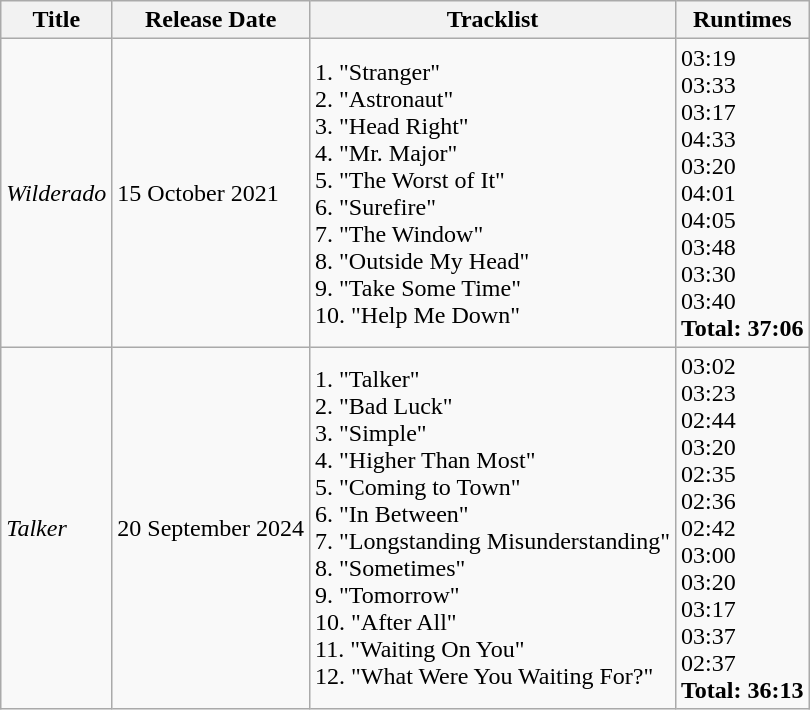<table class="wikitable">
<tr>
<th>Title</th>
<th>Release Date</th>
<th>Tracklist</th>
<th>Runtimes</th>
</tr>
<tr>
<td><em>Wilderado</em></td>
<td>15 October 2021</td>
<td>1. "Stranger"<br>2. "Astronaut"<br>3. "Head Right"<br>4. "Mr. Major"<br>5. "The Worst of It"<br>6. "Surefire"<br>7. "The Window"<br>8. "Outside My Head"<br>9. "Take Some Time"<br>10. "Help Me Down"</td>
<td>03:19<br>03:33<br>03:17<br>04:33<br>03:20<br>04:01<br>04:05<br>03:48<br>03:30<br>03:40<br><strong>Total: 37:06</strong></td>
</tr>
<tr>
<td><em>Talker</em></td>
<td>20 September 2024</td>
<td>1. "Talker"<br>2. "Bad Luck"<br>3. "Simple"<br>4. "Higher Than Most"<br>5. "Coming to Town"<br>6. "In Between"<br>7. "Longstanding Misunderstanding"<br>8. "Sometimes"<br>9. "Tomorrow"<br>10. "After All"<br>11. "Waiting On You"<br>12. "What Were You Waiting For?"</td>
<td>03:02<br>03:23<br>02:44<br>03:20<br>02:35<br>02:36<br>02:42<br>03:00<br>03:20<br>03:17<br>03:37<br>02:37<br><strong>Total: 36:13</strong></td>
</tr>
</table>
